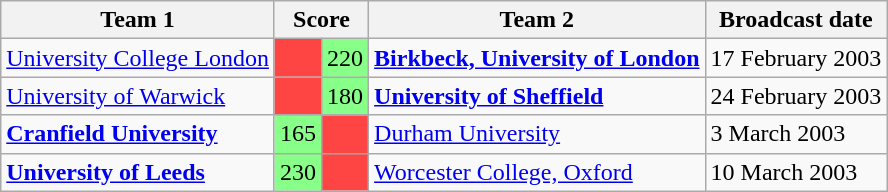<table class="wikitable" border="1">
<tr>
<th>Team 1</th>
<th colspan=2>Score</th>
<th>Team 2</th>
<th>Broadcast date</th>
</tr>
<tr>
<td><a href='#'>University College London</a></td>
<td style="background:#ff4444"></td>
<td style="background:#88ff88">220</td>
<td><strong><a href='#'>Birkbeck, University of London</a></strong></td>
<td>17 February 2003</td>
</tr>
<tr>
<td><a href='#'>University of Warwick</a></td>
<td style="background:#ff4444"></td>
<td style="background:#88ff88">180</td>
<td><strong><a href='#'>University of Sheffield</a></strong></td>
<td>24 February 2003</td>
</tr>
<tr>
<td><strong><a href='#'>Cranfield University</a></strong></td>
<td style="background:#88ff88">165</td>
<td style="background:#ff4444"></td>
<td><a href='#'>Durham University</a></td>
<td>3 March 2003</td>
</tr>
<tr>
<td><strong><a href='#'>University of Leeds</a></strong></td>
<td style="background:#88ff88">230</td>
<td style="background:#ff4444"></td>
<td><a href='#'>Worcester College, Oxford</a></td>
<td>10 March 2003</td>
</tr>
</table>
